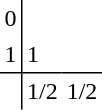<table cellpadding=3px cellspacing=0px>
<tr>
<td width="20px"></td>
<td style="border-right:1px solid;">0</td>
</tr>
<tr>
<td></td>
<td style="border-right:1px solid; border-bottom:1px solid;">1</td>
<td style="border-bottom:1px solid;">1</td>
<td style="border-bottom:1px solid;"></td>
</tr>
<tr>
<td></td>
<td style="border-right:1px solid;"></td>
<td>1/2</td>
<td>1/2</td>
</tr>
</table>
